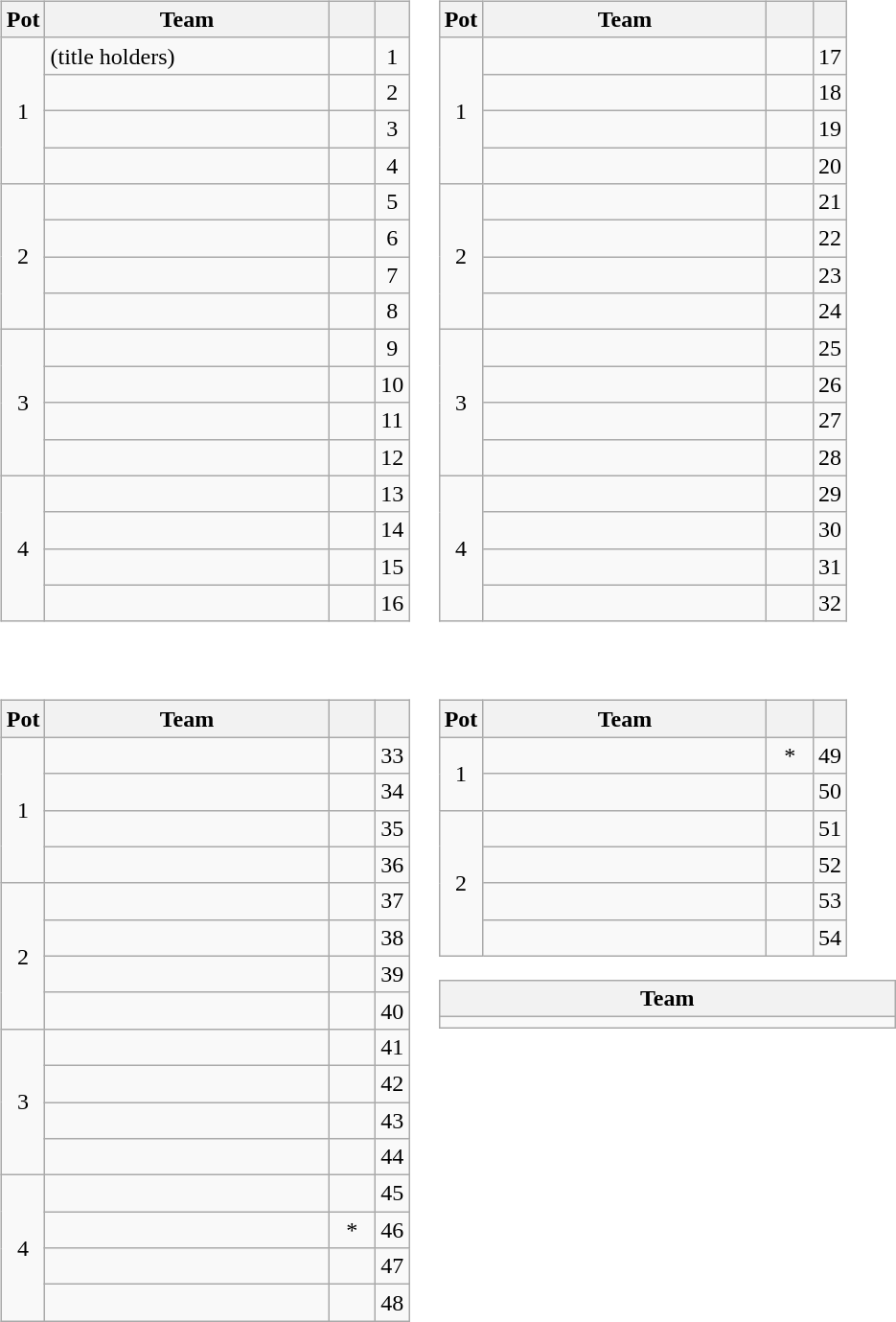<table>
<tr style="vertical-align:top">
<td><br><table class="wikitable" style="text-align:center">
<tr>
<th>Pot</th>
<th style="width:190px">Team</th>
<th style="width:25px"></th>
<th></th>
</tr>
<tr>
<td rowspan="4">1</td>
<td style="text-align:left"> (title holders)</td>
<td></td>
<td>1</td>
</tr>
<tr>
<td style="text-align:left"></td>
<td></td>
<td>2</td>
</tr>
<tr>
<td style="text-align:left"></td>
<td></td>
<td>3</td>
</tr>
<tr>
<td style="text-align:left"></td>
<td></td>
<td>4</td>
</tr>
<tr>
<td rowspan="4">2</td>
<td style="text-align:left"></td>
<td></td>
<td>5</td>
</tr>
<tr>
<td style="text-align:left"></td>
<td></td>
<td>6</td>
</tr>
<tr>
<td style="text-align:left"></td>
<td></td>
<td>7</td>
</tr>
<tr>
<td style="text-align:left"></td>
<td></td>
<td>8</td>
</tr>
<tr>
<td rowspan="4">3</td>
<td style="text-align:left"></td>
<td></td>
<td>9</td>
</tr>
<tr>
<td style="text-align:left"></td>
<td></td>
<td>10</td>
</tr>
<tr>
<td style="text-align:left"></td>
<td></td>
<td>11</td>
</tr>
<tr>
<td style="text-align:left"></td>
<td></td>
<td>12</td>
</tr>
<tr>
<td rowspan="4">4</td>
<td style="text-align:left"></td>
<td></td>
<td>13</td>
</tr>
<tr>
<td style="text-align:left"></td>
<td></td>
<td>14</td>
</tr>
<tr>
<td style="text-align:left"></td>
<td></td>
<td>15</td>
</tr>
<tr>
<td style="text-align:left"></td>
<td></td>
<td>16</td>
</tr>
</table>
</td>
<td><br><table class="wikitable" style="text-align:center">
<tr>
<th>Pot</th>
<th style="width:190px">Team</th>
<th style="width:25px"></th>
<th></th>
</tr>
<tr>
<td rowspan="4">1</td>
<td style="text-align:left"></td>
<td></td>
<td>17</td>
</tr>
<tr>
<td style="text-align:left"></td>
<td></td>
<td>18</td>
</tr>
<tr>
<td style="text-align:left"></td>
<td></td>
<td>19</td>
</tr>
<tr>
<td style="text-align:left"></td>
<td></td>
<td>20</td>
</tr>
<tr>
<td rowspan="4">2</td>
<td style="text-align:left"></td>
<td></td>
<td>21</td>
</tr>
<tr>
<td style="text-align:left"></td>
<td></td>
<td>22</td>
</tr>
<tr>
<td style="text-align:left"></td>
<td></td>
<td>23</td>
</tr>
<tr>
<td style="text-align:left"></td>
<td></td>
<td>24</td>
</tr>
<tr>
<td rowspan="4">3</td>
<td style="text-align:left"></td>
<td></td>
<td>25</td>
</tr>
<tr>
<td style="text-align:left"></td>
<td></td>
<td>26</td>
</tr>
<tr>
<td style="text-align:left"></td>
<td></td>
<td>27</td>
</tr>
<tr>
<td style="text-align:left"></td>
<td></td>
<td>28</td>
</tr>
<tr>
<td rowspan="4">4</td>
<td style="text-align:left"></td>
<td></td>
<td>29</td>
</tr>
<tr>
<td style="text-align:left"></td>
<td></td>
<td>30</td>
</tr>
<tr>
<td style="text-align:left"></td>
<td></td>
<td>31</td>
</tr>
<tr>
<td style="text-align:left"></td>
<td></td>
<td>32</td>
</tr>
</table>
</td>
</tr>
<tr style="vertical-align:top">
<td><br><table class="wikitable" style="text-align:center">
<tr>
<th>Pot</th>
<th style="width:190px">Team</th>
<th style="width:25px"></th>
<th></th>
</tr>
<tr>
<td rowspan="4">1</td>
<td style="text-align:left"></td>
<td></td>
<td>33</td>
</tr>
<tr>
<td style="text-align:left"></td>
<td></td>
<td>34</td>
</tr>
<tr>
<td style="text-align:left"></td>
<td></td>
<td>35</td>
</tr>
<tr>
<td style="text-align:left"></td>
<td></td>
<td>36</td>
</tr>
<tr>
<td rowspan="4">2</td>
<td style="text-align:left"></td>
<td></td>
<td>37</td>
</tr>
<tr>
<td style="text-align:left"></td>
<td></td>
<td>38</td>
</tr>
<tr>
<td style="text-align:left"></td>
<td></td>
<td>39</td>
</tr>
<tr>
<td style="text-align:left"></td>
<td></td>
<td>40</td>
</tr>
<tr>
<td rowspan="4">3</td>
<td style="text-align:left"></td>
<td></td>
<td>41</td>
</tr>
<tr>
<td style="text-align:left"></td>
<td></td>
<td>42</td>
</tr>
<tr>
<td style="text-align:left"></td>
<td></td>
<td>43</td>
</tr>
<tr>
<td style="text-align:left"></td>
<td></td>
<td>44</td>
</tr>
<tr>
<td rowspan="4">4</td>
<td style="text-align:left"></td>
<td></td>
<td>45</td>
</tr>
<tr>
<td style="text-align:left"></td>
<td>*</td>
<td>46</td>
</tr>
<tr>
<td style="text-align:left"></td>
<td></td>
<td>47</td>
</tr>
<tr>
<td style="text-align:left"></td>
<td></td>
<td>48</td>
</tr>
</table>
</td>
<td><br><table class="wikitable" style="text-align:center">
<tr>
<th>Pot</th>
<th style="width:190px">Team</th>
<th style="width:25px"></th>
<th></th>
</tr>
<tr>
<td rowspan="2">1</td>
<td style="text-align:left"></td>
<td>*</td>
<td>49</td>
</tr>
<tr>
<td style="text-align:left"></td>
<td></td>
<td>50</td>
</tr>
<tr>
<td rowspan="4">2</td>
<td style="text-align:left"></td>
<td></td>
<td>51</td>
</tr>
<tr>
<td style="text-align:left"></td>
<td></td>
<td>52</td>
</tr>
<tr>
<td style="text-align:left"></td>
<td></td>
<td>53</td>
</tr>
<tr>
<td style="text-align:left"></td>
<td></td>
<td>54</td>
</tr>
</table>
<table class="wikitable" style="text-align:center">
<tr>
<th style="width:310px">Team</th>
</tr>
<tr>
<td style="text-align:left"></td>
</tr>
</table>
</td>
</tr>
</table>
